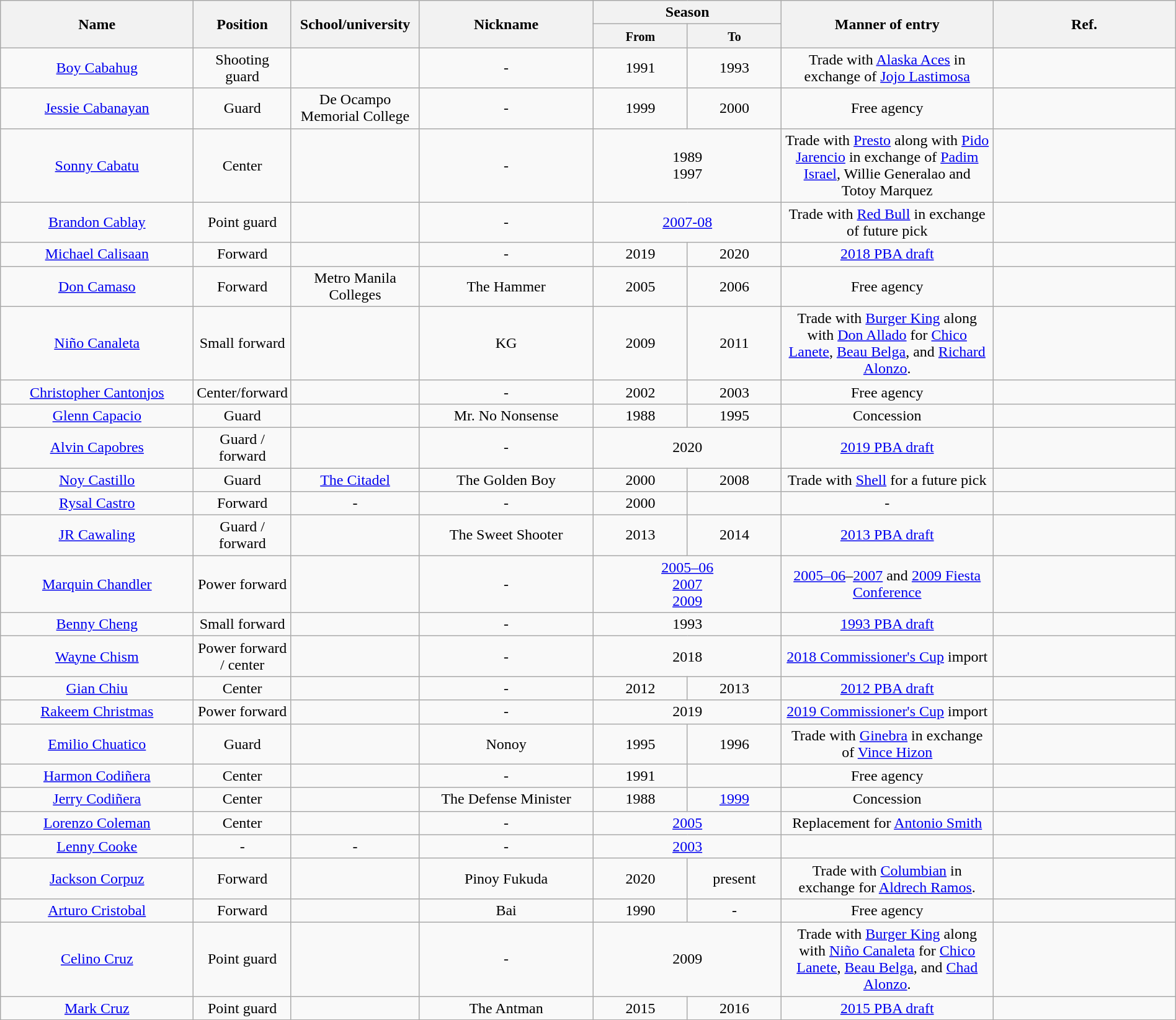<table class="wikitable sortable" style="text-align:center" width="100%">
<tr>
<th style="width:200px;" rowspan="2">Name</th>
<th style="width:80px;" rowspan="2">Position</th>
<th style="width:130px;" rowspan="2">School/university</th>
<th style="width:180px;" rowspan="2">Nickname</th>
<th style="width:130px; text-align:center;" colspan="2">Season</th>
<th style="width:220px; text-align:center;" rowspan="2">Manner of entry</th>
<th rowspan="2" class=unsortable>Ref.</th>
</tr>
<tr>
<th style="width:8%; text-align:center;"><small>From</small></th>
<th style="width:8%; text-align:center;"><small>To</small></th>
</tr>
<tr>
<td><a href='#'>Boy Cabahug</a></td>
<td>Shooting guard</td>
<td></td>
<td>-</td>
<td>1991</td>
<td>1993</td>
<td>Trade with <a href='#'>Alaska Aces</a> in exchange of <a href='#'>Jojo Lastimosa</a></td>
<td></td>
</tr>
<tr>
<td><a href='#'>Jessie Cabanayan</a></td>
<td>Guard</td>
<td>De Ocampo Memorial College</td>
<td>-</td>
<td>1999</td>
<td>2000</td>
<td>Free agency</td>
<td></td>
</tr>
<tr>
<td><a href='#'>Sonny Cabatu</a></td>
<td>Center</td>
<td></td>
<td>-</td>
<td colspan="2">1989<br>1997</td>
<td>Trade with <a href='#'>Presto</a> along with <a href='#'>Pido Jarencio</a> in exchange of <a href='#'>Padim Israel</a>, Willie Generalao and Totoy Marquez</td>
<td></td>
</tr>
<tr>
<td><a href='#'>Brandon Cablay</a></td>
<td>Point guard</td>
<td></td>
<td>-</td>
<td colspan="2"><a href='#'>2007-08</a></td>
<td>Trade with <a href='#'>Red Bull</a> in exchange of future pick</td>
<td></td>
</tr>
<tr>
<td><a href='#'>Michael Calisaan</a></td>
<td>Forward</td>
<td></td>
<td>-</td>
<td>2019</td>
<td>2020</td>
<td><a href='#'>2018 PBA draft</a></td>
<td></td>
</tr>
<tr>
<td><a href='#'>Don Camaso</a></td>
<td>Forward</td>
<td>Metro Manila Colleges</td>
<td>The Hammer</td>
<td>2005</td>
<td>2006</td>
<td>Free agency</td>
<td></td>
</tr>
<tr>
<td><a href='#'>Niño Canaleta</a></td>
<td>Small forward</td>
<td></td>
<td>KG</td>
<td>2009</td>
<td>2011</td>
<td>Trade with <a href='#'>Burger King</a> along with <a href='#'>Don Allado</a> for <a href='#'>Chico Lanete</a>, <a href='#'>Beau Belga</a>, and <a href='#'>Richard Alonzo</a>.</td>
<td></td>
</tr>
<tr>
<td><a href='#'>Christopher Cantonjos</a></td>
<td>Center/forward</td>
<td></td>
<td>-</td>
<td>2002</td>
<td>2003</td>
<td>Free agency</td>
<td></td>
</tr>
<tr>
<td><a href='#'>Glenn Capacio</a></td>
<td>Guard</td>
<td></td>
<td>Mr. No Nonsense</td>
<td>1988</td>
<td>1995</td>
<td>Concession</td>
<td></td>
</tr>
<tr>
<td><a href='#'>Alvin Capobres</a></td>
<td>Guard / forward</td>
<td></td>
<td>-</td>
<td colspan="2">2020</td>
<td><a href='#'>2019 PBA draft</a></td>
<td></td>
</tr>
<tr>
<td><a href='#'>Noy Castillo</a></td>
<td>Guard</td>
<td><a href='#'>The Citadel</a></td>
<td>The Golden Boy</td>
<td>2000</td>
<td>2008</td>
<td>Trade with <a href='#'>Shell</a> for a future pick</td>
<td></td>
</tr>
<tr>
<td><a href='#'>Rysal Castro</a></td>
<td>Forward</td>
<td>-</td>
<td>-</td>
<td>2000</td>
<td></td>
<td>-</td>
<td></td>
</tr>
<tr>
<td><a href='#'>JR Cawaling</a></td>
<td>Guard / forward</td>
<td></td>
<td>The Sweet Shooter</td>
<td>2013</td>
<td>2014</td>
<td><a href='#'>2013 PBA draft</a></td>
<td></td>
</tr>
<tr>
<td><a href='#'>Marquin Chandler</a></td>
<td>Power forward</td>
<td></td>
<td>-</td>
<td colspan="2"><a href='#'>2005–06</a><br><a href='#'>2007</a><br><a href='#'>2009</a></td>
<td><a href='#'>2005–06</a>–<a href='#'>2007</a> and <a href='#'>2009 Fiesta Conference</a></td>
<td></td>
</tr>
<tr>
<td><a href='#'>Benny Cheng</a></td>
<td>Small forward</td>
<td></td>
<td>-</td>
<td colspan="2">1993</td>
<td><a href='#'>1993 PBA draft</a></td>
<td></td>
</tr>
<tr>
<td><a href='#'>Wayne Chism</a></td>
<td>Power forward / center</td>
<td></td>
<td>-</td>
<td colspan="2">2018</td>
<td><a href='#'>2018 Commissioner's Cup</a> import</td>
<td></td>
</tr>
<tr>
<td><a href='#'>Gian Chiu</a></td>
<td>Center</td>
<td></td>
<td>-</td>
<td>2012</td>
<td>2013</td>
<td><a href='#'>2012 PBA draft</a></td>
<td></td>
</tr>
<tr>
<td><a href='#'>Rakeem Christmas</a></td>
<td>Power forward</td>
<td></td>
<td>-</td>
<td colspan="2">2019</td>
<td><a href='#'>2019 Commissioner's Cup</a> import</td>
<td></td>
</tr>
<tr>
<td><a href='#'>Emilio Chuatico</a></td>
<td>Guard</td>
<td></td>
<td>Nonoy</td>
<td>1995</td>
<td>1996</td>
<td>Trade with <a href='#'>Ginebra</a> in exchange of <a href='#'>Vince Hizon</a></td>
<td></td>
</tr>
<tr>
<td><a href='#'>Harmon Codiñera</a></td>
<td>Center</td>
<td></td>
<td>-</td>
<td>1991</td>
<td></td>
<td>Free agency</td>
<td></td>
</tr>
<tr>
<td><a href='#'>Jerry Codiñera</a></td>
<td>Center</td>
<td></td>
<td>The Defense Minister</td>
<td>1988</td>
<td><a href='#'>1999</a></td>
<td>Concession</td>
<td></td>
</tr>
<tr>
<td><a href='#'>Lorenzo Coleman</a></td>
<td>Center</td>
<td></td>
<td>-</td>
<td colspan="2"><a href='#'>2005</a></td>
<td>Replacement for <a href='#'>Antonio Smith</a></td>
<td></td>
</tr>
<tr>
<td><a href='#'>Lenny Cooke</a></td>
<td>-</td>
<td>-</td>
<td>-</td>
<td colspan="2"><a href='#'>2003</a></td>
<td></td>
<td></td>
</tr>
<tr>
<td><a href='#'>Jackson Corpuz</a></td>
<td>Forward</td>
<td></td>
<td>Pinoy Fukuda</td>
<td>2020</td>
<td>present</td>
<td>Trade with <a href='#'>Columbian</a> in exchange for <a href='#'>Aldrech Ramos</a>.</td>
<td></td>
</tr>
<tr>
<td><a href='#'>Arturo Cristobal</a></td>
<td>Forward</td>
<td></td>
<td>Bai</td>
<td>1990</td>
<td>-</td>
<td>Free agency</td>
<td></td>
</tr>
<tr>
<td><a href='#'>Celino Cruz</a></td>
<td>Point guard</td>
<td></td>
<td>-</td>
<td colspan="2">2009</td>
<td>Trade with <a href='#'>Burger King</a> along with <a href='#'>Niño Canaleta</a> for <a href='#'>Chico Lanete</a>, <a href='#'>Beau Belga</a>, and <a href='#'>Chad Alonzo</a>.</td>
<td></td>
</tr>
<tr>
<td><a href='#'>Mark Cruz</a></td>
<td>Point guard</td>
<td></td>
<td>The Antman</td>
<td>2015</td>
<td>2016</td>
<td><a href='#'>2015 PBA draft</a></td>
<td></td>
</tr>
<tr>
</tr>
</table>
